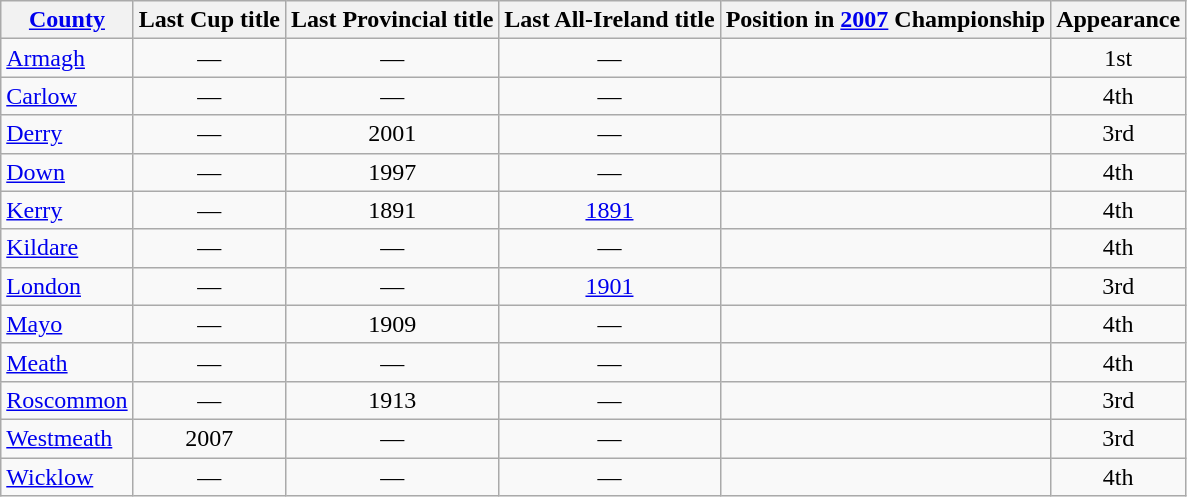<table class="wikitable sortable" style="text-align:center">
<tr>
<th><a href='#'>County</a></th>
<th>Last Cup title</th>
<th>Last Provincial title</th>
<th>Last All-Ireland title</th>
<th>Position in <a href='#'>2007</a> Championship</th>
<th>Appearance</th>
</tr>
<tr>
<td style="text-align:left"> <a href='#'>Armagh</a></td>
<td>—</td>
<td>—</td>
<td>—</td>
<td></td>
<td>1st</td>
</tr>
<tr>
<td style="text-align:left"> <a href='#'>Carlow</a></td>
<td>—</td>
<td>—</td>
<td>—</td>
<td></td>
<td>4th</td>
</tr>
<tr>
<td style="text-align:left"> <a href='#'>Derry</a></td>
<td>—</td>
<td>2001</td>
<td>—</td>
<td></td>
<td>3rd</td>
</tr>
<tr>
<td style="text-align:left"> <a href='#'>Down</a></td>
<td>—</td>
<td>1997</td>
<td>—</td>
<td></td>
<td>4th</td>
</tr>
<tr>
<td style="text-align:left"> <a href='#'>Kerry</a></td>
<td>—</td>
<td>1891</td>
<td><a href='#'>1891</a></td>
<td></td>
<td>4th</td>
</tr>
<tr>
<td style="text-align:left"> <a href='#'>Kildare</a></td>
<td>—</td>
<td>—</td>
<td>—</td>
<td></td>
<td>4th</td>
</tr>
<tr>
<td style="text-align:left"> <a href='#'>London</a></td>
<td>—</td>
<td>—</td>
<td><a href='#'>1901</a></td>
<td></td>
<td>3rd</td>
</tr>
<tr>
<td style="text-align:left"> <a href='#'>Mayo</a></td>
<td>—</td>
<td>1909</td>
<td>—</td>
<td></td>
<td>4th</td>
</tr>
<tr>
<td style="text-align:left"> <a href='#'>Meath</a></td>
<td>—</td>
<td>—</td>
<td>—</td>
<td></td>
<td>4th</td>
</tr>
<tr>
<td style="text-align:left"> <a href='#'>Roscommon</a></td>
<td>—</td>
<td>1913</td>
<td>—</td>
<td></td>
<td>3rd</td>
</tr>
<tr>
<td style="text-align:left"> <a href='#'>Westmeath</a></td>
<td>2007</td>
<td>—</td>
<td>—</td>
<td></td>
<td>3rd</td>
</tr>
<tr>
<td style="text-align:left"> <a href='#'>Wicklow</a></td>
<td>—</td>
<td>—</td>
<td>—</td>
<td></td>
<td>4th</td>
</tr>
</table>
